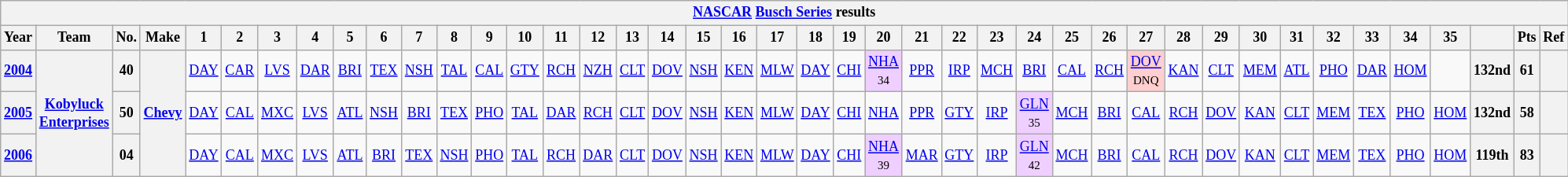<table class="wikitable" style="text-align:center; font-size:75%">
<tr>
<th colspan=42><a href='#'>NASCAR</a> <a href='#'>Busch Series</a> results</th>
</tr>
<tr>
<th>Year</th>
<th>Team</th>
<th>No.</th>
<th>Make</th>
<th>1</th>
<th>2</th>
<th>3</th>
<th>4</th>
<th>5</th>
<th>6</th>
<th>7</th>
<th>8</th>
<th>9</th>
<th>10</th>
<th>11</th>
<th>12</th>
<th>13</th>
<th>14</th>
<th>15</th>
<th>16</th>
<th>17</th>
<th>18</th>
<th>19</th>
<th>20</th>
<th>21</th>
<th>22</th>
<th>23</th>
<th>24</th>
<th>25</th>
<th>26</th>
<th>27</th>
<th>28</th>
<th>29</th>
<th>30</th>
<th>31</th>
<th>32</th>
<th>33</th>
<th>34</th>
<th>35</th>
<th></th>
<th>Pts</th>
<th>Ref</th>
</tr>
<tr>
<th><a href='#'>2004</a></th>
<th rowspan=3><a href='#'>Kobyluck Enterprises</a></th>
<th>40</th>
<th rowspan=3><a href='#'>Chevy</a></th>
<td><a href='#'>DAY</a></td>
<td><a href='#'>CAR</a></td>
<td><a href='#'>LVS</a></td>
<td><a href='#'>DAR</a></td>
<td><a href='#'>BRI</a></td>
<td><a href='#'>TEX</a></td>
<td><a href='#'>NSH</a></td>
<td><a href='#'>TAL</a></td>
<td><a href='#'>CAL</a></td>
<td><a href='#'>GTY</a></td>
<td><a href='#'>RCH</a></td>
<td><a href='#'>NZH</a></td>
<td><a href='#'>CLT</a></td>
<td><a href='#'>DOV</a></td>
<td><a href='#'>NSH</a></td>
<td><a href='#'>KEN</a></td>
<td><a href='#'>MLW</a></td>
<td><a href='#'>DAY</a></td>
<td><a href='#'>CHI</a></td>
<td style="background:#EFCFFF;"><a href='#'>NHA</a><br><small>34</small></td>
<td><a href='#'>PPR</a></td>
<td><a href='#'>IRP</a></td>
<td><a href='#'>MCH</a></td>
<td><a href='#'>BRI</a></td>
<td><a href='#'>CAL</a></td>
<td><a href='#'>RCH</a></td>
<td style="background:#FFCFCF;"><a href='#'>DOV</a><br><small>DNQ</small></td>
<td><a href='#'>KAN</a></td>
<td><a href='#'>CLT</a></td>
<td><a href='#'>MEM</a></td>
<td><a href='#'>ATL</a></td>
<td><a href='#'>PHO</a></td>
<td><a href='#'>DAR</a></td>
<td><a href='#'>HOM</a></td>
<td></td>
<th>132nd</th>
<th>61</th>
<th></th>
</tr>
<tr>
<th><a href='#'>2005</a></th>
<th>50</th>
<td><a href='#'>DAY</a></td>
<td><a href='#'>CAL</a></td>
<td><a href='#'>MXC</a></td>
<td><a href='#'>LVS</a></td>
<td><a href='#'>ATL</a></td>
<td><a href='#'>NSH</a></td>
<td><a href='#'>BRI</a></td>
<td><a href='#'>TEX</a></td>
<td><a href='#'>PHO</a></td>
<td><a href='#'>TAL</a></td>
<td><a href='#'>DAR</a></td>
<td><a href='#'>RCH</a></td>
<td><a href='#'>CLT</a></td>
<td><a href='#'>DOV</a></td>
<td><a href='#'>NSH</a></td>
<td><a href='#'>KEN</a></td>
<td><a href='#'>MLW</a></td>
<td><a href='#'>DAY</a></td>
<td><a href='#'>CHI</a></td>
<td><a href='#'>NHA</a></td>
<td><a href='#'>PPR</a></td>
<td><a href='#'>GTY</a></td>
<td><a href='#'>IRP</a></td>
<td style="background:#EFCFFF;"><a href='#'>GLN</a><br><small>35</small></td>
<td><a href='#'>MCH</a></td>
<td><a href='#'>BRI</a></td>
<td><a href='#'>CAL</a></td>
<td><a href='#'>RCH</a></td>
<td><a href='#'>DOV</a></td>
<td><a href='#'>KAN</a></td>
<td><a href='#'>CLT</a></td>
<td><a href='#'>MEM</a></td>
<td><a href='#'>TEX</a></td>
<td><a href='#'>PHO</a></td>
<td><a href='#'>HOM</a></td>
<th>132nd</th>
<th>58</th>
<th></th>
</tr>
<tr>
<th><a href='#'>2006</a></th>
<th>04</th>
<td><a href='#'>DAY</a></td>
<td><a href='#'>CAL</a></td>
<td><a href='#'>MXC</a></td>
<td><a href='#'>LVS</a></td>
<td><a href='#'>ATL</a></td>
<td><a href='#'>BRI</a></td>
<td><a href='#'>TEX</a></td>
<td><a href='#'>NSH</a></td>
<td><a href='#'>PHO</a></td>
<td><a href='#'>TAL</a></td>
<td><a href='#'>RCH</a></td>
<td><a href='#'>DAR</a></td>
<td><a href='#'>CLT</a></td>
<td><a href='#'>DOV</a></td>
<td><a href='#'>NSH</a></td>
<td><a href='#'>KEN</a></td>
<td><a href='#'>MLW</a></td>
<td><a href='#'>DAY</a></td>
<td><a href='#'>CHI</a></td>
<td style="background:#EFCFFF;"><a href='#'>NHA</a><br><small>39</small></td>
<td><a href='#'>MAR</a></td>
<td><a href='#'>GTY</a></td>
<td><a href='#'>IRP</a></td>
<td style="background:#EFCFFF;"><a href='#'>GLN</a><br><small>42</small></td>
<td><a href='#'>MCH</a></td>
<td><a href='#'>BRI</a></td>
<td><a href='#'>CAL</a></td>
<td><a href='#'>RCH</a></td>
<td><a href='#'>DOV</a></td>
<td><a href='#'>KAN</a></td>
<td><a href='#'>CLT</a></td>
<td><a href='#'>MEM</a></td>
<td><a href='#'>TEX</a></td>
<td><a href='#'>PHO</a></td>
<td><a href='#'>HOM</a></td>
<th>119th</th>
<th>83</th>
<th></th>
</tr>
</table>
